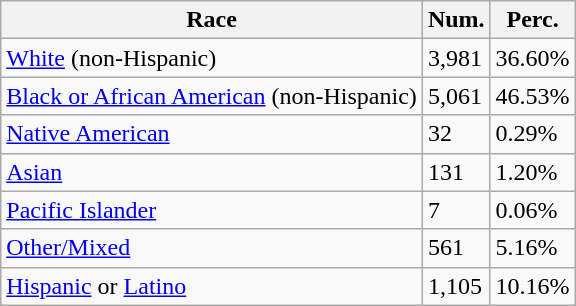<table class="wikitable">
<tr>
<th>Race</th>
<th>Num.</th>
<th>Perc.</th>
</tr>
<tr>
<td><a href='#'>White</a> (non-Hispanic)</td>
<td>3,981</td>
<td>36.60%</td>
</tr>
<tr>
<td><a href='#'>Black or African American</a> (non-Hispanic)</td>
<td>5,061</td>
<td>46.53%</td>
</tr>
<tr>
<td><a href='#'>Native American</a></td>
<td>32</td>
<td>0.29%</td>
</tr>
<tr>
<td><a href='#'>Asian</a></td>
<td>131</td>
<td>1.20%</td>
</tr>
<tr>
<td><a href='#'>Pacific Islander</a></td>
<td>7</td>
<td>0.06%</td>
</tr>
<tr>
<td><a href='#'>Other/Mixed</a></td>
<td>561</td>
<td>5.16%</td>
</tr>
<tr>
<td><a href='#'>Hispanic</a> or <a href='#'>Latino</a></td>
<td>1,105</td>
<td>10.16%</td>
</tr>
</table>
